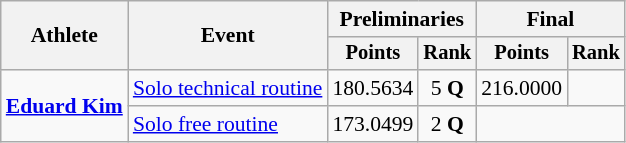<table class="wikitable" style="text-align:center; font-size:90%;">
<tr>
<th rowspan="2">Athlete</th>
<th rowspan="2">Event</th>
<th colspan="2">Preliminaries</th>
<th colspan="2">Final</th>
</tr>
<tr style="font-size:95%">
<th>Points</th>
<th>Rank</th>
<th>Points</th>
<th>Rank</th>
</tr>
<tr>
<td align=left rowspan=2><strong><a href='#'>Eduard Kim</a></strong></td>
<td align=left><a href='#'>Solo technical routine</a></td>
<td>180.5634</td>
<td>5 <strong>Q</strong></td>
<td>216.0000</td>
<td></td>
</tr>
<tr>
<td align=left><a href='#'>Solo free routine</a></td>
<td>173.0499</td>
<td>2 <strong>Q</strong></td>
<td colspan=2></td>
</tr>
</table>
